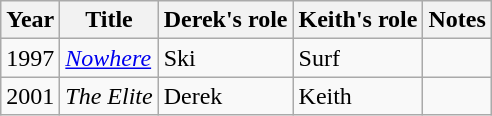<table class="wikitable">
<tr>
<th>Year</th>
<th>Title</th>
<th>Derek's role</th>
<th>Keith's role</th>
<th>Notes</th>
</tr>
<tr>
<td>1997</td>
<td><em><a href='#'>Nowhere</a></em></td>
<td>Ski</td>
<td>Surf</td>
<td></td>
</tr>
<tr>
<td>2001</td>
<td><em>The Elite</em></td>
<td>Derek</td>
<td>Keith</td>
<td></td>
</tr>
</table>
